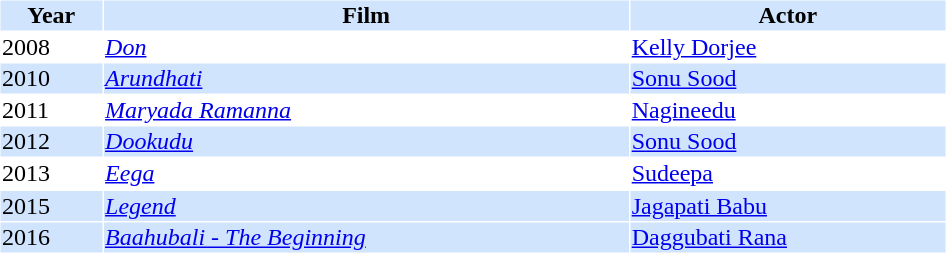<table cellspacing="1" cellpadding="1" border="0" style="width:50%;">
<tr style="background:#d1e4fd;">
<th>Year</th>
<th>Film</th>
<th>Actor</th>
</tr>
<tr>
<td>2008</td>
<td><em><a href='#'>Don</a></em></td>
<td><a href='#'>Kelly Dorjee</a></td>
</tr>
<tr style="background:#d1e4fd;">
<td>2010</td>
<td><em><a href='#'>Arundhati</a></em></td>
<td><a href='#'>Sonu Sood</a></td>
</tr>
<tr>
<td>2011</td>
<td><em><a href='#'>Maryada Ramanna</a></em></td>
<td><a href='#'>Nagineedu</a></td>
</tr>
<tr style="background:#d1e4fd;">
<td>2012</td>
<td><em><a href='#'>Dookudu</a></em></td>
<td><a href='#'>Sonu Sood</a></td>
</tr>
<tr>
<td>2013</td>
<td><em><a href='#'>Eega</a></em></td>
<td><a href='#'>Sudeepa</a></td>
</tr>
<tr>
</tr>
<tr style="background:#d1e4fd;">
<td>2015</td>
<td><em><a href='#'>Legend</a></em></td>
<td><a href='#'>Jagapati Babu</a></td>
</tr>
<tr style="background:#d1e4fd;">
<td>2016</td>
<td><em><a href='#'>Baahubali - The Beginning</a></em></td>
<td><a href='#'>Daggubati Rana</a></td>
</tr>
</table>
